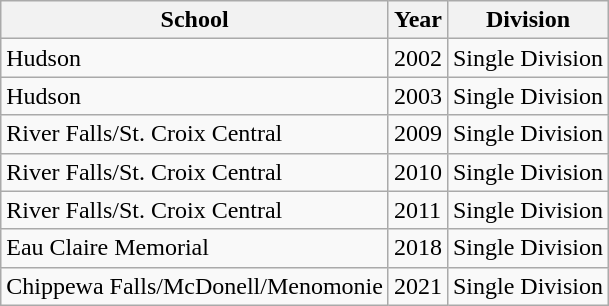<table class="wikitable">
<tr>
<th>School</th>
<th>Year</th>
<th>Division</th>
</tr>
<tr>
<td>Hudson</td>
<td>2002</td>
<td>Single Division</td>
</tr>
<tr>
<td>Hudson</td>
<td>2003</td>
<td>Single Division</td>
</tr>
<tr>
<td>River Falls/St. Croix Central</td>
<td>2009</td>
<td>Single Division</td>
</tr>
<tr>
<td>River Falls/St. Croix Central</td>
<td>2010</td>
<td>Single Division</td>
</tr>
<tr>
<td>River Falls/St. Croix Central</td>
<td>2011</td>
<td>Single Division</td>
</tr>
<tr>
<td>Eau Claire Memorial</td>
<td>2018</td>
<td>Single Division</td>
</tr>
<tr>
<td>Chippewa Falls/McDonell/Menomonie</td>
<td>2021</td>
<td>Single Division</td>
</tr>
</table>
